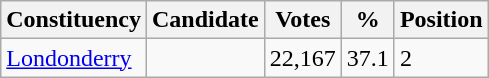<table class="wikitable sortable">
<tr>
<th>Constituency</th>
<th>Candidate</th>
<th>Votes</th>
<th>%</th>
<th>Position</th>
</tr>
<tr>
<td><a href='#'>Londonderry</a></td>
<td></td>
<td>22,167</td>
<td>37.1</td>
<td>2</td>
</tr>
</table>
